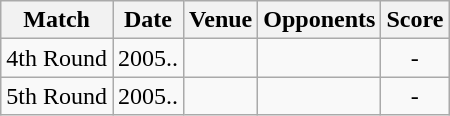<table class="wikitable" style="text-align:center;">
<tr>
<th>Match</th>
<th>Date</th>
<th>Venue</th>
<th>Opponents</th>
<th>Score</th>
</tr>
<tr>
<td>4th Round</td>
<td>2005..</td>
<td><a href='#'></a></td>
<td><a href='#'></a></td>
<td>-</td>
</tr>
<tr>
<td>5th Round</td>
<td>2005..</td>
<td><a href='#'></a></td>
<td><a href='#'></a></td>
<td>-</td>
</tr>
</table>
